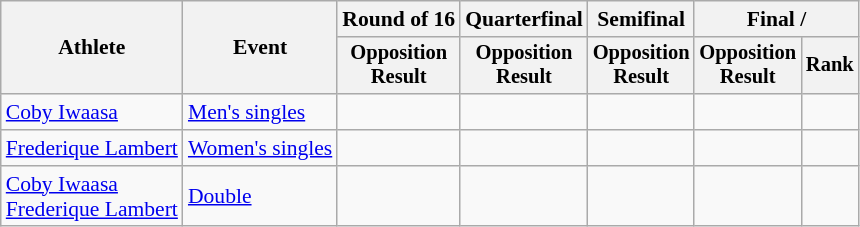<table class=wikitable style=font-size:90%;text-align:center>
<tr>
<th rowspan=2>Athlete</th>
<th rowspan=2>Event</th>
<th>Round of 16</th>
<th>Quarterfinal</th>
<th>Semifinal</th>
<th colspan=2>Final / </th>
</tr>
<tr style=font-size:95%>
<th>Opposition<br>Result</th>
<th>Opposition<br>Result</th>
<th>Opposition<br>Result</th>
<th>Opposition<br>Result</th>
<th>Rank</th>
</tr>
<tr>
<td align=left><a href='#'>Coby Iwaasa</a></td>
<td align=left><a href='#'>Men's singles</a></td>
<td></td>
<td></td>
<td></td>
<td></td>
<td></td>
</tr>
<tr>
<td align=left><a href='#'>Frederique Lambert</a></td>
<td align=left><a href='#'>Women's singles</a></td>
<td></td>
<td></td>
<td></td>
<td></td>
<td></td>
</tr>
<tr>
<td align=left><a href='#'>Coby Iwaasa</a><br><a href='#'>Frederique Lambert</a></td>
<td align=left><a href='#'>Double</a></td>
<td></td>
<td></td>
<td></td>
<td></td>
<td></td>
</tr>
</table>
